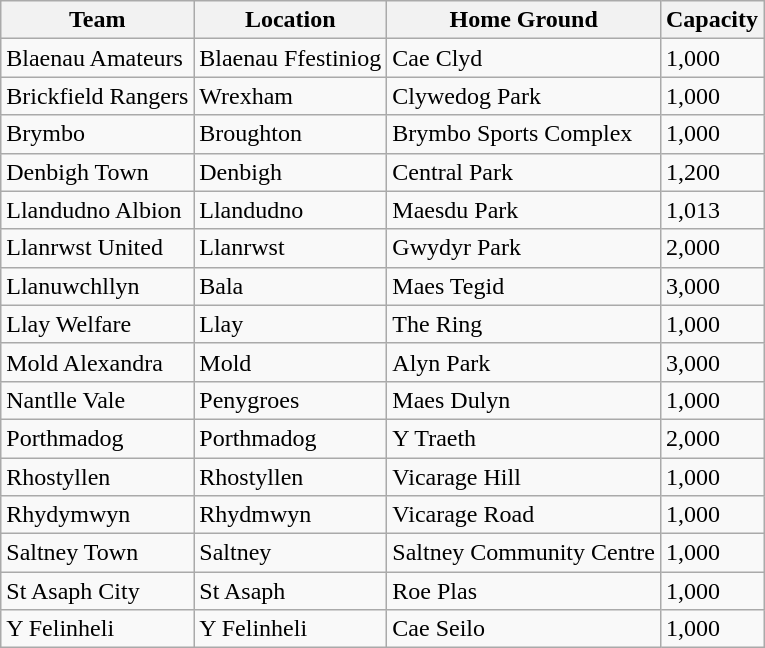<table class="wikitable sortable">
<tr>
<th>Team</th>
<th>Location</th>
<th>Home Ground</th>
<th>Capacity</th>
</tr>
<tr>
<td>Blaenau Amateurs</td>
<td>Blaenau Ffestiniog</td>
<td>Cae Clyd</td>
<td>1,000</td>
</tr>
<tr>
<td>Brickfield Rangers</td>
<td>Wrexham</td>
<td>Clywedog Park</td>
<td>1,000</td>
</tr>
<tr>
<td>Brymbo</td>
<td>Broughton</td>
<td>Brymbo Sports Complex</td>
<td>1,000</td>
</tr>
<tr>
<td>Denbigh Town</td>
<td>Denbigh</td>
<td>Central Park</td>
<td>1,200</td>
</tr>
<tr>
<td>Llandudno Albion</td>
<td>Llandudno</td>
<td>Maesdu Park</td>
<td>1,013</td>
</tr>
<tr>
<td>Llanrwst United</td>
<td>Llanrwst</td>
<td>Gwydyr Park</td>
<td>2,000</td>
</tr>
<tr>
<td>Llanuwchllyn</td>
<td>Bala</td>
<td>Maes Tegid</td>
<td>3,000</td>
</tr>
<tr>
<td>Llay Welfare</td>
<td>Llay</td>
<td>The Ring</td>
<td>1,000</td>
</tr>
<tr>
<td>Mold Alexandra</td>
<td>Mold</td>
<td>Alyn Park</td>
<td>3,000</td>
</tr>
<tr>
<td>Nantlle Vale</td>
<td>Penygroes</td>
<td>Maes Dulyn</td>
<td>1,000</td>
</tr>
<tr>
<td>Porthmadog</td>
<td>Porthmadog</td>
<td>Y Traeth</td>
<td>2,000</td>
</tr>
<tr>
<td>Rhostyllen</td>
<td>Rhostyllen</td>
<td>Vicarage Hill</td>
<td>1,000</td>
</tr>
<tr>
<td>Rhydymwyn</td>
<td>Rhydmwyn</td>
<td>Vicarage Road</td>
<td>1,000</td>
</tr>
<tr>
<td>Saltney Town</td>
<td>Saltney</td>
<td>Saltney Community Centre</td>
<td>1,000</td>
</tr>
<tr>
<td>St Asaph City</td>
<td>St Asaph</td>
<td>Roe Plas</td>
<td>1,000</td>
</tr>
<tr>
<td>Y Felinheli</td>
<td>Y Felinheli</td>
<td>Cae Seilo</td>
<td>1,000</td>
</tr>
</table>
